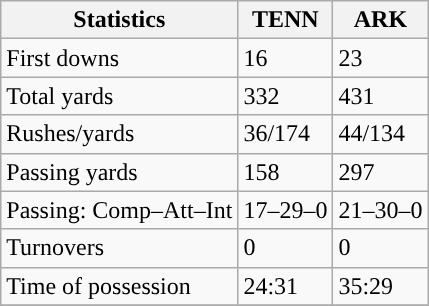<table class="wikitable" style="float: left;">
<tr>
<th>Statistics</th>
<th>TENN</th>
<th>ARK</th>
</tr>
<tr>
<td>First downs</td>
<td>16</td>
<td>23</td>
</tr>
<tr>
<td>Total yards</td>
<td>332</td>
<td>431</td>
</tr>
<tr>
<td>Rushes/yards</td>
<td>36/174</td>
<td>44/134</td>
</tr>
<tr>
<td>Passing yards</td>
<td>158</td>
<td>297</td>
</tr>
<tr>
<td>Passing: Comp–Att–Int</td>
<td>17–29–0</td>
<td>21–30–0</td>
</tr>
<tr>
<td>Turnovers</td>
<td>0</td>
<td>0</td>
</tr>
<tr>
<td>Time of possession</td>
<td>24:31</td>
<td>35:29</td>
</tr>
<tr>
</tr>
</table>
